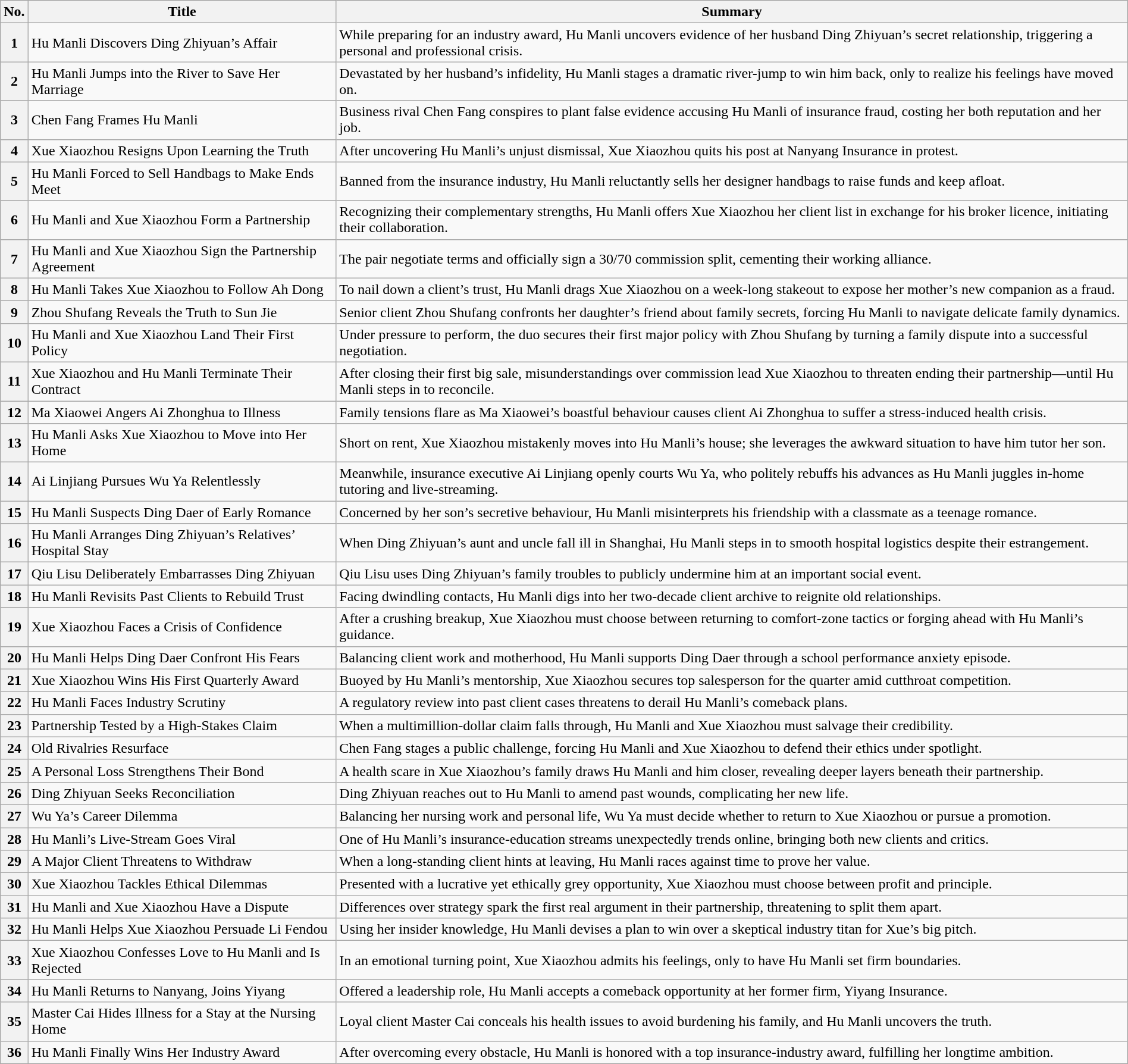<table class="wikitable plainrowheaders" style="width:100%; margin:auto;">
<tr>
<th scope="col">No.</th>
<th scope="col">Title</th>
<th scope="col">Summary</th>
</tr>
<tr>
<th scope="row">1</th>
<td>Hu Manli Discovers Ding Zhiyuan’s Affair</td>
<td>While preparing for an industry award, Hu Manli uncovers evidence of her husband Ding Zhiyuan’s secret relationship, triggering a personal and professional crisis.</td>
</tr>
<tr>
<th scope="row">2</th>
<td>Hu Manli Jumps into the River to Save Her Marriage</td>
<td>Devastated by her husband’s infidelity, Hu Manli stages a dramatic river-jump to win him back, only to realize his feelings have moved on.</td>
</tr>
<tr>
<th scope="row">3</th>
<td>Chen Fang Frames Hu Manli</td>
<td>Business rival Chen Fang conspires to plant false evidence accusing Hu Manli of insurance fraud, costing her both reputation and her job.</td>
</tr>
<tr>
<th scope="row">4</th>
<td>Xue Xiaozhou Resigns Upon Learning the Truth</td>
<td>After uncovering Hu Manli’s unjust dismissal, Xue Xiaozhou quits his post at Nanyang Insurance in protest.</td>
</tr>
<tr>
<th scope="row">5</th>
<td>Hu Manli Forced to Sell Handbags to Make Ends Meet</td>
<td>Banned from the insurance industry, Hu Manli reluctantly sells her designer handbags to raise funds and keep afloat.</td>
</tr>
<tr>
<th scope="row">6</th>
<td>Hu Manli and Xue Xiaozhou Form a Partnership</td>
<td>Recognizing their complementary strengths, Hu Manli offers Xue Xiaozhou her client list in exchange for his broker licence, initiating their collaboration.</td>
</tr>
<tr>
<th scope="row">7</th>
<td>Hu Manli and Xue Xiaozhou Sign the Partnership Agreement</td>
<td>The pair negotiate terms and officially sign a 30/70 commission split, cementing their working alliance.</td>
</tr>
<tr>
<th scope="row">8</th>
<td>Hu Manli Takes Xue Xiaozhou to Follow Ah Dong</td>
<td>To nail down a client’s trust, Hu Manli drags Xue Xiaozhou on a week-long stakeout to expose her mother’s new companion as a fraud.</td>
</tr>
<tr>
<th scope="row">9</th>
<td>Zhou Shufang Reveals the Truth to Sun Jie</td>
<td>Senior client Zhou Shufang confronts her daughter’s friend about family secrets, forcing Hu Manli to navigate delicate family dynamics.</td>
</tr>
<tr>
<th scope="row">10</th>
<td>Hu Manli and Xue Xiaozhou Land Their First Policy</td>
<td>Under pressure to perform, the duo secures their first major policy with Zhou Shufang by turning a family dispute into a successful negotiation.</td>
</tr>
<tr>
<th scope="row">11</th>
<td>Xue Xiaozhou and Hu Manli Terminate Their Contract</td>
<td>After closing their first big sale, misunderstandings over commission lead Xue Xiaozhou to threaten ending their partnership—until Hu Manli steps in to reconcile.</td>
</tr>
<tr>
<th scope="row">12</th>
<td>Ma Xiaowei Angers Ai Zhonghua to Illness</td>
<td>Family tensions flare as Ma Xiaowei’s boastful behaviour causes client Ai Zhonghua to suffer a stress-induced health crisis.</td>
</tr>
<tr>
<th scope="row">13</th>
<td>Hu Manli Asks Xue Xiaozhou to Move into Her Home</td>
<td>Short on rent, Xue Xiaozhou mistakenly moves into Hu Manli’s house; she leverages the awkward situation to have him tutor her son.</td>
</tr>
<tr>
<th scope="row">14</th>
<td>Ai Linjiang Pursues Wu Ya Relentlessly</td>
<td>Meanwhile, insurance executive Ai Linjiang openly courts Wu Ya, who politely rebuffs his advances as Hu Manli juggles in-home tutoring and live-streaming.</td>
</tr>
<tr>
<th scope="row">15</th>
<td>Hu Manli Suspects Ding Daer of Early Romance</td>
<td>Concerned by her son’s secretive behaviour, Hu Manli misinterprets his friendship with a classmate as a teenage romance.</td>
</tr>
<tr>
<th scope="row">16</th>
<td>Hu Manli Arranges Ding Zhiyuan’s Relatives’ Hospital Stay</td>
<td>When Ding Zhiyuan’s aunt and uncle fall ill in Shanghai, Hu Manli steps in to smooth hospital logistics despite their estrangement.</td>
</tr>
<tr>
<th scope="row">17</th>
<td>Qiu Lisu Deliberately Embarrasses Ding Zhiyuan</td>
<td>Qiu Lisu uses Ding Zhiyuan’s family troubles to publicly undermine him at an important social event.</td>
</tr>
<tr>
<th scope="row">18</th>
<td>Hu Manli Revisits Past Clients to Rebuild Trust</td>
<td>Facing dwindling contacts, Hu Manli digs into her two-decade client archive to reignite old relationships.</td>
</tr>
<tr>
<th scope="row">19</th>
<td>Xue Xiaozhou Faces a Crisis of Confidence</td>
<td>After a crushing breakup, Xue Xiaozhou must choose between returning to comfort-zone tactics or forging ahead with Hu Manli’s guidance.</td>
</tr>
<tr>
<th scope="row">20</th>
<td>Hu Manli Helps Ding Daer Confront His Fears</td>
<td>Balancing client work and motherhood, Hu Manli supports Ding Daer through a school performance anxiety episode.</td>
</tr>
<tr>
<th scope="row">21</th>
<td>Xue Xiaozhou Wins His First Quarterly Award</td>
<td>Buoyed by Hu Manli’s mentorship, Xue Xiaozhou secures top salesperson for the quarter amid cutthroat competition.</td>
</tr>
<tr>
<th scope="row">22</th>
<td>Hu Manli Faces Industry Scrutiny</td>
<td>A regulatory review into past client cases threatens to derail Hu Manli’s comeback plans.</td>
</tr>
<tr>
<th scope="row">23</th>
<td>Partnership Tested by a High-Stakes Claim</td>
<td>When a multimillion-dollar claim falls through, Hu Manli and Xue Xiaozhou must salvage their credibility.</td>
</tr>
<tr>
<th scope="row">24</th>
<td>Old Rivalries Resurface</td>
<td>Chen Fang stages a public challenge, forcing Hu Manli and Xue Xiaozhou to defend their ethics under spotlight.</td>
</tr>
<tr>
<th scope="row">25</th>
<td>A Personal Loss Strengthens Their Bond</td>
<td>A health scare in Xue Xiaozhou’s family draws Hu Manli and him closer, revealing deeper layers beneath their partnership.</td>
</tr>
<tr>
<th scope="row">26</th>
<td>Ding Zhiyuan Seeks Reconciliation</td>
<td>Ding Zhiyuan reaches out to Hu Manli to amend past wounds, complicating her new life.</td>
</tr>
<tr>
<th scope="row">27</th>
<td>Wu Ya’s Career Dilemma</td>
<td>Balancing her nursing work and personal life, Wu Ya must decide whether to return to Xue Xiaozhou or pursue a promotion.</td>
</tr>
<tr>
<th scope="row">28</th>
<td>Hu Manli’s Live-Stream Goes Viral</td>
<td>One of Hu Manli’s insurance-education streams unexpectedly trends online, bringing both new clients and critics.</td>
</tr>
<tr>
<th scope="row">29</th>
<td>A Major Client Threatens to Withdraw</td>
<td>When a long-standing client hints at leaving, Hu Manli races against time to prove her value.</td>
</tr>
<tr>
<th scope="row">30</th>
<td>Xue Xiaozhou Tackles Ethical Dilemmas</td>
<td>Presented with a lucrative yet ethically grey opportunity, Xue Xiaozhou must choose between profit and principle.</td>
</tr>
<tr>
<th scope="row">31</th>
<td>Hu Manli and Xue Xiaozhou Have a Dispute</td>
<td>Differences over strategy spark the first real argument in their partnership, threatening to split them apart.</td>
</tr>
<tr>
<th scope="row">32</th>
<td>Hu Manli Helps Xue Xiaozhou Persuade Li Fendou</td>
<td>Using her insider knowledge, Hu Manli devises a plan to win over a skeptical industry titan for Xue’s big pitch.</td>
</tr>
<tr>
<th scope="row">33</th>
<td>Xue Xiaozhou Confesses Love to Hu Manli and Is Rejected</td>
<td>In an emotional turning point, Xue Xiaozhou admits his feelings, only to have Hu Manli set firm boundaries.</td>
</tr>
<tr>
<th scope="row">34</th>
<td>Hu Manli Returns to Nanyang, Joins Yiyang</td>
<td>Offered a leadership role, Hu Manli accepts a comeback opportunity at her former firm, Yiyang Insurance.</td>
</tr>
<tr>
<th scope="row">35</th>
<td>Master Cai Hides Illness for a Stay at the Nursing Home</td>
<td>Loyal client Master Cai conceals his health issues to avoid burdening his family, and Hu Manli uncovers the truth.</td>
</tr>
<tr>
<th scope="row">36</th>
<td>Hu Manli Finally Wins Her Industry Award</td>
<td>After overcoming every obstacle, Hu Manli is honored with a top insurance-industry award, fulfilling her longtime ambition.</td>
</tr>
</table>
